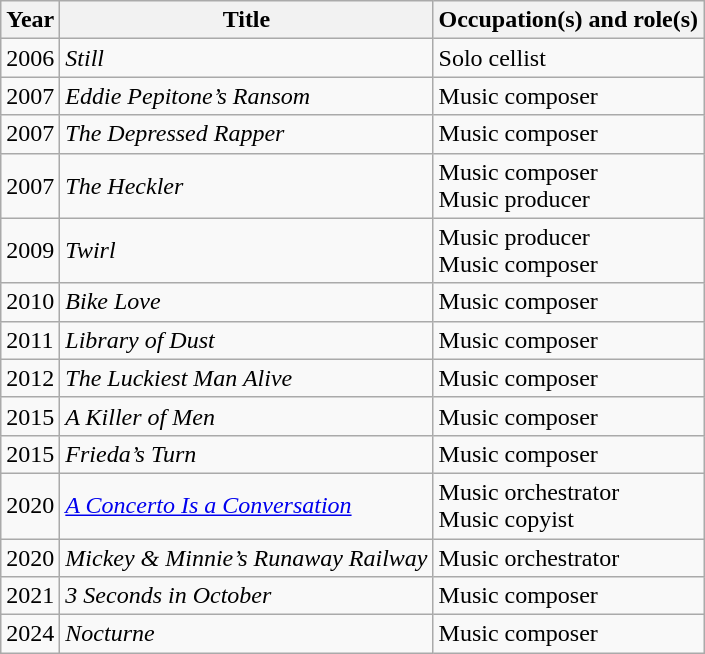<table class="wikitable">
<tr>
<th>Year</th>
<th>Title</th>
<th>Occupation(s) and role(s)</th>
</tr>
<tr>
<td>2006</td>
<td><em>Still</em></td>
<td>Solo cellist</td>
</tr>
<tr>
<td>2007</td>
<td><em>Eddie Pepitone’s Ransom</em></td>
<td>Music composer</td>
</tr>
<tr>
<td>2007</td>
<td><em>The Depressed Rapper</em></td>
<td>Music composer</td>
</tr>
<tr>
<td>2007</td>
<td><em>The Heckler</em></td>
<td>Music composer<br>Music producer</td>
</tr>
<tr>
<td>2009</td>
<td><em>Twirl</em></td>
<td>Music producer<br>Music composer</td>
</tr>
<tr>
<td>2010</td>
<td><em>Bike Love</em></td>
<td>Music composer</td>
</tr>
<tr>
<td>2011</td>
<td><em>Library of Dust</em></td>
<td>Music composer</td>
</tr>
<tr>
<td>2012</td>
<td><em>The Luckiest Man Alive</em></td>
<td>Music composer</td>
</tr>
<tr>
<td>2015</td>
<td><em>A Killer of Men</em></td>
<td>Music composer</td>
</tr>
<tr>
<td>2015</td>
<td><em>Frieda’s Turn</em></td>
<td>Music composer</td>
</tr>
<tr>
<td>2020</td>
<td><em><a href='#'>A Concerto Is a Conversation</a></em></td>
<td>Music orchestrator<br>Music copyist</td>
</tr>
<tr>
<td>2020</td>
<td><em>Mickey & Minnie’s Runaway Railway</em></td>
<td>Music orchestrator</td>
</tr>
<tr>
<td>2021</td>
<td><em>3 Seconds in October</em></td>
<td>Music composer</td>
</tr>
<tr>
<td>2024</td>
<td><em>Nocturne</em></td>
<td>Music composer</td>
</tr>
</table>
